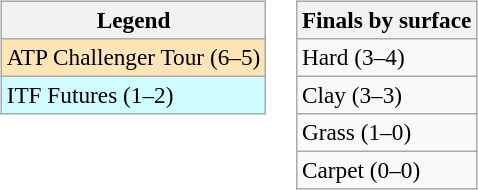<table>
<tr valign=top>
<td><br><table class=wikitable style=font-size:97%>
<tr>
<th>Legend</th>
</tr>
<tr bgcolor=moccasin>
<td>ATP Challenger Tour (6–5)</td>
</tr>
<tr bgcolor=cffcff>
<td>ITF Futures (1–2)</td>
</tr>
</table>
</td>
<td><br><table class=wikitable style=font-size:97%>
<tr>
<th>Finals by surface</th>
</tr>
<tr>
<td>Hard (3–4)</td>
</tr>
<tr>
<td>Clay (3–3)</td>
</tr>
<tr>
<td>Grass (1–0)</td>
</tr>
<tr>
<td>Carpet (0–0)</td>
</tr>
</table>
</td>
</tr>
</table>
